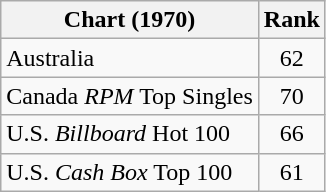<table class="wikitable sortable">
<tr>
<th align="left">Chart (1970)</th>
<th style="text-align:center;">Rank</th>
</tr>
<tr>
<td>Australia</td>
<td style="text-align:center;">62</td>
</tr>
<tr>
<td>Canada <em>RPM</em> Top Singles</td>
<td style="text-align:center;">70</td>
</tr>
<tr>
<td>U.S. <em>Billboard</em> Hot 100</td>
<td style="text-align:center;">66</td>
</tr>
<tr>
<td>U.S. <em>Cash Box</em> Top 100</td>
<td style="text-align:center;">61</td>
</tr>
</table>
